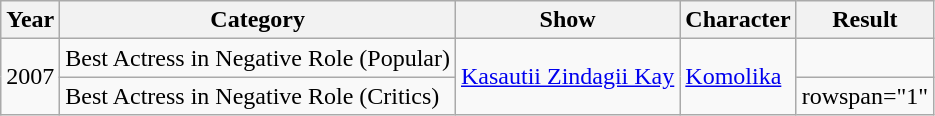<table class="wikitable sortable">
<tr>
<th>Year</th>
<th>Category</th>
<th>Show</th>
<th>Character</th>
<th>Result</th>
</tr>
<tr>
<td rowspan="2">2007</td>
<td>Best Actress in Negative Role (Popular)</td>
<td rowspan="2"><a href='#'>Kasautii Zindagii Kay</a></td>
<td rowspan="2"><a href='#'>Komolika</a></td>
<td></td>
</tr>
<tr>
<td>Best Actress in Negative Role (Critics)</td>
<td>rowspan="1" </td>
</tr>
</table>
